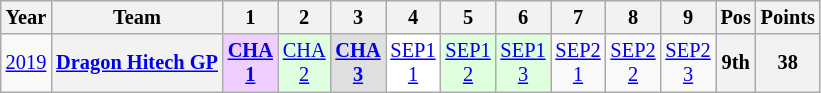<table class="wikitable" style="text-align:center; font-size:85%">
<tr>
<th>Year</th>
<th>Team</th>
<th>1</th>
<th>2</th>
<th>3</th>
<th>4</th>
<th>5</th>
<th>6</th>
<th>7</th>
<th>8</th>
<th>9</th>
<th>Pos</th>
<th>Points</th>
</tr>
<tr>
<td><a href='#'>2019</a></td>
<th nowrap><a href='#'>Dragon Hitech GP</a></th>
<td style="background:#EFCFFF;"><strong><a href='#'>CHA<br>1</a></strong><br></td>
<td style="background:#DFFFDF;"><a href='#'>CHA<br>2</a><br></td>
<td style="background:#DFDFDF;"><strong><a href='#'>CHA<br>3</a></strong><br></td>
<td style="background:#FFFFFF;"><a href='#'>SEP1<br>1</a><br></td>
<td style="background:#DFFFDF;"><a href='#'>SEP1<br>2</a><br></td>
<td style="background:#DFFFDF;"><a href='#'>SEP1<br>3</a><br></td>
<td><a href='#'>SEP2<br>1</a></td>
<td><a href='#'>SEP2<br>2</a></td>
<td><a href='#'>SEP2<br>3</a></td>
<th>9th</th>
<th>38</th>
</tr>
</table>
